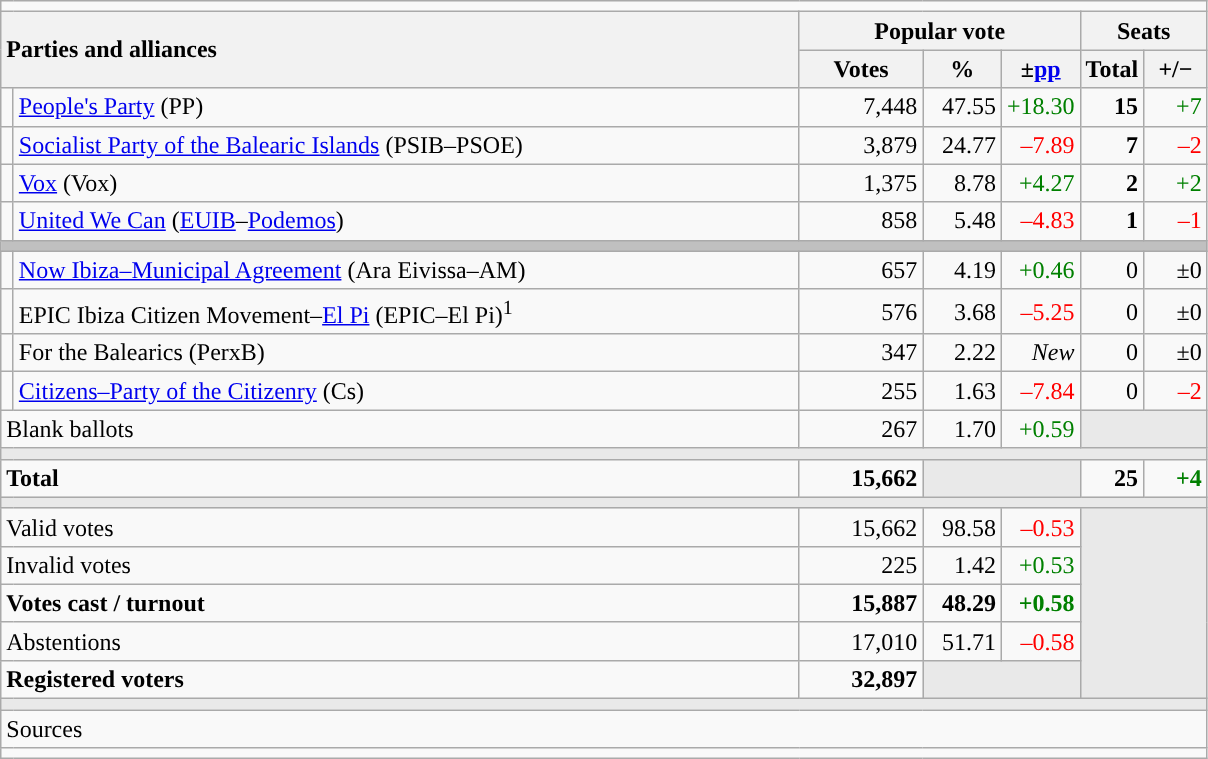<table class="wikitable" style="text-align:right;">
<tr>
<td colspan="7"></td>
</tr>
<tr>
<th style="text-align:left;" rowspan="2" colspan="2" width="525">Parties and alliances</th>
<th colspan="3">Popular vote</th>
<th colspan="2">Seats</th>
</tr>
<tr>
<th width="75">Votes</th>
<th width="45">%</th>
<th width="45">±<a href='#'>pp</a></th>
<th width="35">Total</th>
<th width="35">+/−</th>
</tr>
<tr>
<td width="1" style="color:inherit;background:"></td>
<td align="left"><a href='#'>People's Party</a> (PP)</td>
<td>7,448</td>
<td>47.55</td>
<td style="color:green;">+18.30</td>
<td><strong>15</strong></td>
<td style="color:green;">+7</td>
</tr>
<tr>
<td style="color:inherit;background:"></td>
<td align="left"><a href='#'>Socialist Party of the Balearic Islands</a> (PSIB–PSOE)</td>
<td>3,879</td>
<td>24.77</td>
<td style="color:red;">–7.89</td>
<td><strong>7</strong></td>
<td style="color:red;">–2</td>
</tr>
<tr>
<td style="color:inherit;background:"></td>
<td align="left"><a href='#'>Vox</a> (Vox)</td>
<td>1,375</td>
<td>8.78</td>
<td style="color:green;">+4.27</td>
<td><strong>2</strong></td>
<td style="color:green;">+2</td>
</tr>
<tr>
<td style="color:inherit;background:"></td>
<td align="left"><a href='#'>United We Can</a> (<a href='#'>EUIB</a>–<a href='#'>Podemos</a>)</td>
<td>858</td>
<td>5.48</td>
<td style="color:red;">–4.83</td>
<td><strong>1</strong></td>
<td style="color:red;">–1</td>
</tr>
<tr>
<td colspan="7" bgcolor="#C0C0C0"></td>
</tr>
<tr>
<td style="color:inherit;background:"></td>
<td align="left"><a href='#'>Now Ibiza–Municipal Agreement</a> (Ara Eivissa–AM)</td>
<td>657</td>
<td>4.19</td>
<td style="color:green;">+0.46</td>
<td>0</td>
<td>±0</td>
</tr>
<tr>
<td style="color:inherit;background:"></td>
<td align="left">EPIC Ibiza Citizen Movement–<a href='#'>El Pi</a> (EPIC–El Pi)<sup>1</sup></td>
<td>576</td>
<td>3.68</td>
<td style="color:red;">–5.25</td>
<td>0</td>
<td>±0</td>
</tr>
<tr>
<td style="color:inherit;background:"></td>
<td align="left">For the Balearics (PerxB)</td>
<td>347</td>
<td>2.22</td>
<td><em>New</em></td>
<td>0</td>
<td>±0</td>
</tr>
<tr>
<td style="color:inherit;background:"></td>
<td align="left"><a href='#'>Citizens–Party of the Citizenry</a> (Cs)</td>
<td>255</td>
<td>1.63</td>
<td style="color:red;">–7.84</td>
<td>0</td>
<td style="color:red;">–2</td>
</tr>
<tr>
<td align="left" colspan="2">Blank ballots</td>
<td>267</td>
<td>1.70</td>
<td style="color:green;">+0.59</td>
<td bgcolor="#E9E9E9" colspan="2"></td>
</tr>
<tr>
<td colspan="7" bgcolor="#E9E9E9"></td>
</tr>
<tr style="font-weight:bold;">
<td align="left" colspan="2">Total</td>
<td>15,662</td>
<td bgcolor="#E9E9E9" colspan="2"></td>
<td>25</td>
<td style="color:green;">+4</td>
</tr>
<tr>
<td colspan="7" bgcolor="#E9E9E9"></td>
</tr>
<tr>
<td align="left" colspan="2">Valid votes</td>
<td>15,662</td>
<td>98.58</td>
<td style="color:red;">–0.53</td>
<td bgcolor="#E9E9E9" colspan="2" rowspan="5"></td>
</tr>
<tr>
<td align="left" colspan="2">Invalid votes</td>
<td>225</td>
<td>1.42</td>
<td style="color:green;">+0.53</td>
</tr>
<tr style="font-weight:bold;">
<td align="left" colspan="2">Votes cast / turnout</td>
<td>15,887</td>
<td>48.29</td>
<td style="color:green;">+0.58</td>
</tr>
<tr>
<td align="left" colspan="2">Abstentions</td>
<td>17,010</td>
<td>51.71</td>
<td style="color:red;">–0.58</td>
</tr>
<tr style="font-weight:bold;">
<td align="left" colspan="2">Registered voters</td>
<td>32,897</td>
<td bgcolor="#E9E9E9" colspan="2"></td>
</tr>
<tr>
<td colspan="7" bgcolor="#E9E9E9"></td>
</tr>
<tr>
<td align="left" colspan="7">Sources</td>
</tr>
<tr>
<td colspan="7" style="text-align:left; max-width:790px;"></td>
</tr>
</table>
